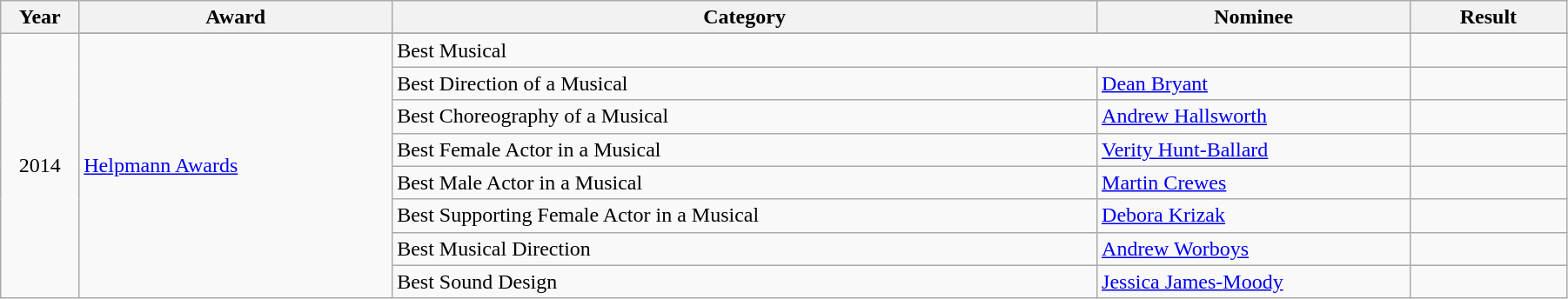<table class="wikitable" width="95%">
<tr>
<th width="5%">Year</th>
<th width="20%">Award</th>
<th width="45%">Category</th>
<th width="20%">Nominee</th>
<th width="10%">Result</th>
</tr>
<tr>
<td rowspan="9" align="center">2014</td>
</tr>
<tr>
<td rowspan="8"><a href='#'>Helpmann Awards</a></td>
<td colspan="2">Best Musical</td>
<td></td>
</tr>
<tr>
<td colspan="1">Best Direction of a Musical</td>
<td><a href='#'>Dean Bryant</a></td>
<td></td>
</tr>
<tr>
<td colspan="1">Best Choreography of a Musical</td>
<td><a href='#'>Andrew Hallsworth</a></td>
<td></td>
</tr>
<tr>
<td colspan="1">Best Female Actor in a Musical</td>
<td><a href='#'>Verity Hunt-Ballard</a></td>
<td></td>
</tr>
<tr>
<td colspan="1">Best Male Actor in a Musical</td>
<td><a href='#'>Martin Crewes</a></td>
<td></td>
</tr>
<tr>
<td colspan="1">Best Supporting Female Actor in a Musical</td>
<td><a href='#'>Debora Krizak</a></td>
<td></td>
</tr>
<tr>
<td colspan="1">Best Musical Direction</td>
<td><a href='#'>Andrew Worboys</a></td>
<td></td>
</tr>
<tr>
<td colspan="1">Best Sound Design</td>
<td><a href='#'>Jessica James-Moody</a></td>
<td></td>
</tr>
</table>
